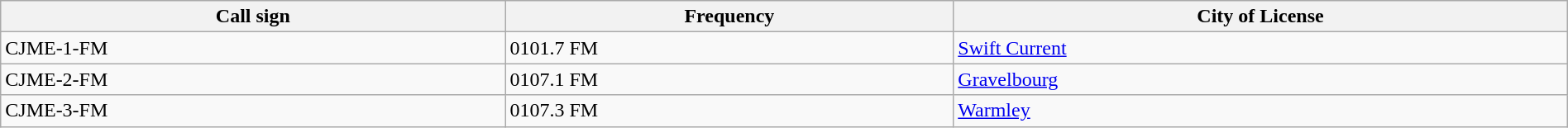<table class="wikitable sortable" width="100%">
<tr>
<th>Call sign</th>
<th>Frequency</th>
<th>City of License</th>
</tr>
<tr>
<td>CJME-1-FM</td>
<td><span>0</span>101.7 FM</td>
<td><a href='#'>Swift Current</a></td>
</tr>
<tr>
<td>CJME-2-FM</td>
<td><span>0</span>107.1 FM</td>
<td><a href='#'>Gravelbourg</a></td>
</tr>
<tr>
<td>CJME-3-FM</td>
<td><span>0</span>107.3 FM</td>
<td><a href='#'>Warmley</a></td>
</tr>
</table>
